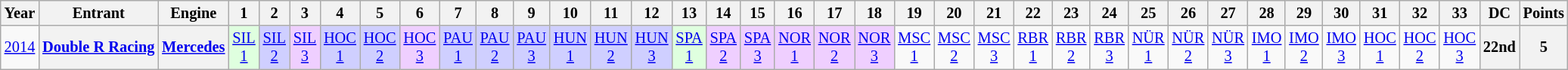<table class="wikitable" style="text-align:center; font-size:85%">
<tr>
<th>Year</th>
<th>Entrant</th>
<th>Engine</th>
<th>1</th>
<th>2</th>
<th>3</th>
<th>4</th>
<th>5</th>
<th>6</th>
<th>7</th>
<th>8</th>
<th>9</th>
<th>10</th>
<th>11</th>
<th>12</th>
<th>13</th>
<th>14</th>
<th>15</th>
<th>16</th>
<th>17</th>
<th>18</th>
<th>19</th>
<th>20</th>
<th>21</th>
<th>22</th>
<th>23</th>
<th>24</th>
<th>25</th>
<th>26</th>
<th>27</th>
<th>28</th>
<th>29</th>
<th>30</th>
<th>31</th>
<th>32</th>
<th>33</th>
<th>DC</th>
<th>Points</th>
</tr>
<tr>
<td><a href='#'>2014</a></td>
<th nowrap><a href='#'>Double R Racing</a></th>
<th nowrap><a href='#'>Mercedes</a></th>
<td style="background:#dfffdf;"><a href='#'>SIL<br>1</a><br></td>
<td style="background:#CFCFFF;"><a href='#'>SIL<br>2</a><br></td>
<td style="background:#EFCFFF;"><a href='#'>SIL<br>3</a><br></td>
<td style="background:#CFCFFF;"><a href='#'>HOC<br>1</a><br></td>
<td style="background:#CFCFFF;"><a href='#'>HOC<br>2</a><br></td>
<td style="background:#EFCFFF;"><a href='#'>HOC<br>3</a><br></td>
<td style="background:#CFCFFF;"><a href='#'>PAU<br>1</a><br></td>
<td style="background:#CFCFFF;"><a href='#'>PAU<br>2</a><br></td>
<td style="background:#CFCFFF;"><a href='#'>PAU<br>3</a><br></td>
<td style="background:#CFCFFF;"><a href='#'>HUN<br>1</a><br></td>
<td style="background:#CFCFFF;"><a href='#'>HUN<br>2</a><br></td>
<td style="background:#CFCFFF;"><a href='#'>HUN<br>3</a><br></td>
<td style="background:#dfffdf;"><a href='#'>SPA<br>1</a><br></td>
<td style="background:#EFCFFF;"><a href='#'>SPA<br>2</a><br></td>
<td style="background:#EFCFFF;"><a href='#'>SPA<br>3</a><br></td>
<td style="background:#EFCFFF;"><a href='#'>NOR<br>1</a><br></td>
<td style="background:#EFCFFF;"><a href='#'>NOR<br>2</a><br></td>
<td style="background:#EFCFFF;"><a href='#'>NOR<br>3</a><br></td>
<td><a href='#'>MSC<br>1</a></td>
<td><a href='#'>MSC<br>2</a></td>
<td><a href='#'>MSC<br>3</a></td>
<td><a href='#'>RBR<br>1</a></td>
<td><a href='#'>RBR<br>2</a></td>
<td><a href='#'>RBR<br>3</a></td>
<td><a href='#'>NÜR<br>1</a></td>
<td><a href='#'>NÜR<br>2</a></td>
<td><a href='#'>NÜR<br>3</a></td>
<td><a href='#'>IMO<br>1</a></td>
<td><a href='#'>IMO<br>2</a></td>
<td><a href='#'>IMO<br>3</a></td>
<td><a href='#'>HOC<br>1</a></td>
<td><a href='#'>HOC<br>2</a></td>
<td><a href='#'>HOC<br>3</a></td>
<th>22nd</th>
<th>5</th>
</tr>
</table>
